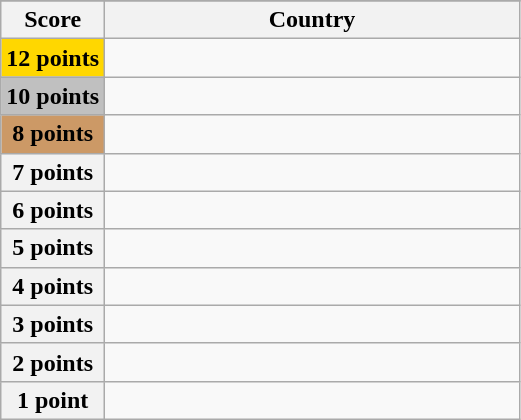<table class="wikitable">
<tr>
</tr>
<tr>
<th scope="col" width="20%">Score</th>
<th scope="col">Country</th>
</tr>
<tr>
<th scope="row" style="background:gold">12 points</th>
<td></td>
</tr>
<tr>
<th scope="row" style="background:silver">10 points</th>
<td></td>
</tr>
<tr>
<th scope="row" style="background:#CC9966">8 points</th>
<td></td>
</tr>
<tr>
<th scope="row">7 points</th>
<td></td>
</tr>
<tr>
<th scope="row">6 points</th>
<td></td>
</tr>
<tr>
<th scope="row">5 points</th>
<td></td>
</tr>
<tr>
<th scope="row">4 points</th>
<td></td>
</tr>
<tr>
<th scope="row">3 points</th>
<td></td>
</tr>
<tr>
<th scope="row">2 points</th>
<td></td>
</tr>
<tr>
<th scope="row">1 point</th>
<td></td>
</tr>
</table>
